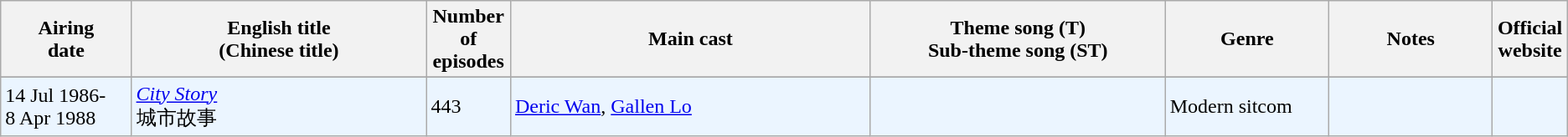<table class="wikitable">
<tr>
<th align=center width=8% bgcolor="silver">Airing<br>date</th>
<th align=center width=18% bgcolor="silver">English title <br> (Chinese title)</th>
<th align=center width=5% bgcolor="silver">Number of episodes</th>
<th align=center width=22% bgcolor="silver">Main cast</th>
<th align=center width=18% bgcolor="silver">Theme song (T) <br>Sub-theme song (ST)</th>
<th align=center width=10% bgcolor="silver">Genre</th>
<th align=center width=10% bgcolor="silver">Notes</th>
<th align=center width=1% bgcolor="silver">Official website</th>
</tr>
<tr>
</tr>
<tr ---- bgcolor="#ebf5ff">
<td>14 Jul 1986- <br> 8 Apr 1988</td>
<td><em><a href='#'>City Story</a></em> <br> 城市故事</td>
<td>443</td>
<td><a href='#'>Deric Wan</a>, <a href='#'>Gallen Lo</a></td>
<td></td>
<td>Modern sitcom</td>
<td></td>
<td></td>
</tr>
</table>
